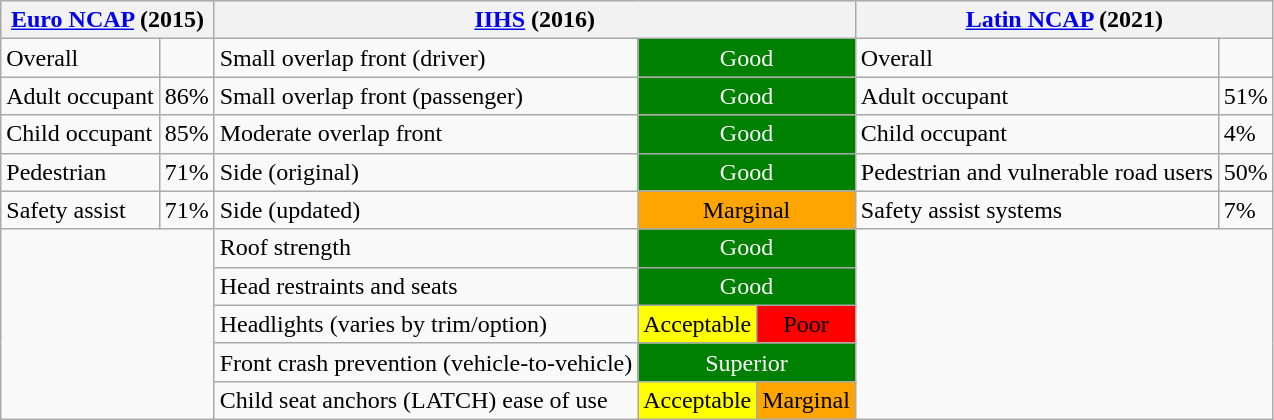<table class="wikitable">
<tr>
<th colspan="2"><a href='#'>Euro NCAP</a> (2015)</th>
<th colspan="3"><a href='#'>IIHS</a> (2016)</th>
<th colspan="2"><a href='#'>Latin NCAP</a> (2021)</th>
</tr>
<tr>
<td>Overall</td>
<td></td>
<td>Small overlap front (driver)</td>
<td colspan="2" style="text-align:center;color:white;background:green">Good</td>
<td>Overall</td>
<td></td>
</tr>
<tr>
<td>Adult occupant</td>
<td>86%</td>
<td>Small overlap front (passenger)</td>
<td colspan="2" style="text-align:center;color:white;background:green">Good</td>
<td>Adult occupant</td>
<td>51%</td>
</tr>
<tr>
<td>Child occupant</td>
<td>85%</td>
<td>Moderate overlap front</td>
<td colspan="2" style="text-align:center;color:white;background:green">Good</td>
<td>Child occupant</td>
<td>4%</td>
</tr>
<tr>
<td>Pedestrian</td>
<td>71%</td>
<td>Side (original)</td>
<td colspan="2" style="text-align:center;color:white;background:green">Good</td>
<td>Pedestrian and vulnerable road users</td>
<td>50%</td>
</tr>
<tr>
<td>Safety assist</td>
<td>71%</td>
<td>Side (updated)</td>
<td colspan="2" style="text-align:center;color:black;background:orange">Marginal</td>
<td>Safety assist systems</td>
<td>7%</td>
</tr>
<tr>
<td colspan="2" rowspan="5"></td>
<td>Roof strength</td>
<td colspan="2" style="text-align:center;color:white;background:green">Good</td>
<td colspan="2" rowspan="5"></td>
</tr>
<tr>
<td>Head restraints and seats</td>
<td colspan="2" style="text-align:center;color:white;background:green">Good</td>
</tr>
<tr>
<td>Headlights (varies by trim/option)</td>
<td style="text-align:center;color:black;background:yellow">Acceptable</td>
<td style="text-align:center;color:black;background:red">Poor</td>
</tr>
<tr>
<td>Front crash prevention (vehicle-to-vehicle)</td>
<td colspan="2" style="text-align:center;color:white;background:green">Superior</td>
</tr>
<tr>
<td>Child seat anchors (LATCH) ease of use</td>
<td style="text-align:center;color:black;background:yellow">Acceptable</td>
<td style="text-align:center;color:black;background:orange">Marginal</td>
</tr>
</table>
